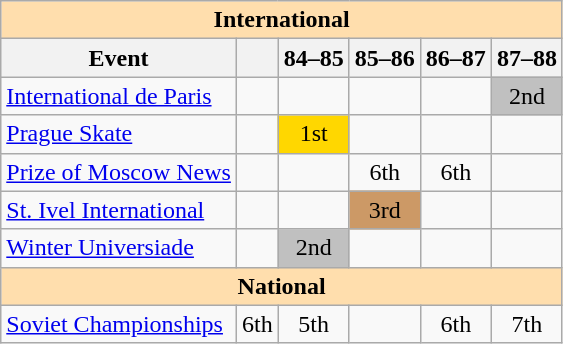<table class="wikitable" style="text-align:center">
<tr>
<th style="background-color: #ffdead; " colspan=6 align=center>International</th>
</tr>
<tr>
<th>Event</th>
<th></th>
<th>84–85</th>
<th>85–86</th>
<th>86–87</th>
<th>87–88</th>
</tr>
<tr>
<td align=left><a href='#'>International de Paris</a></td>
<td></td>
<td></td>
<td></td>
<td></td>
<td bgcolor=silver>2nd</td>
</tr>
<tr>
<td align=left><a href='#'>Prague Skate</a></td>
<td></td>
<td bgcolor=gold>1st</td>
<td></td>
<td></td>
<td></td>
</tr>
<tr>
<td align=left><a href='#'>Prize of Moscow News</a></td>
<td></td>
<td></td>
<td>6th</td>
<td>6th</td>
<td></td>
</tr>
<tr>
<td align=left><a href='#'>St. Ivel International</a></td>
<td></td>
<td></td>
<td bgcolor=cc9966>3rd</td>
<td></td>
<td></td>
</tr>
<tr>
<td align=left><a href='#'>Winter Universiade</a></td>
<td></td>
<td bgcolor=silver>2nd</td>
<td></td>
<td></td>
<td></td>
</tr>
<tr>
<th style="background-color: #ffdead; " colspan=6 align=center>National</th>
</tr>
<tr>
<td align=left><a href='#'>Soviet Championships</a></td>
<td>6th</td>
<td>5th</td>
<td></td>
<td>6th</td>
<td>7th</td>
</tr>
</table>
